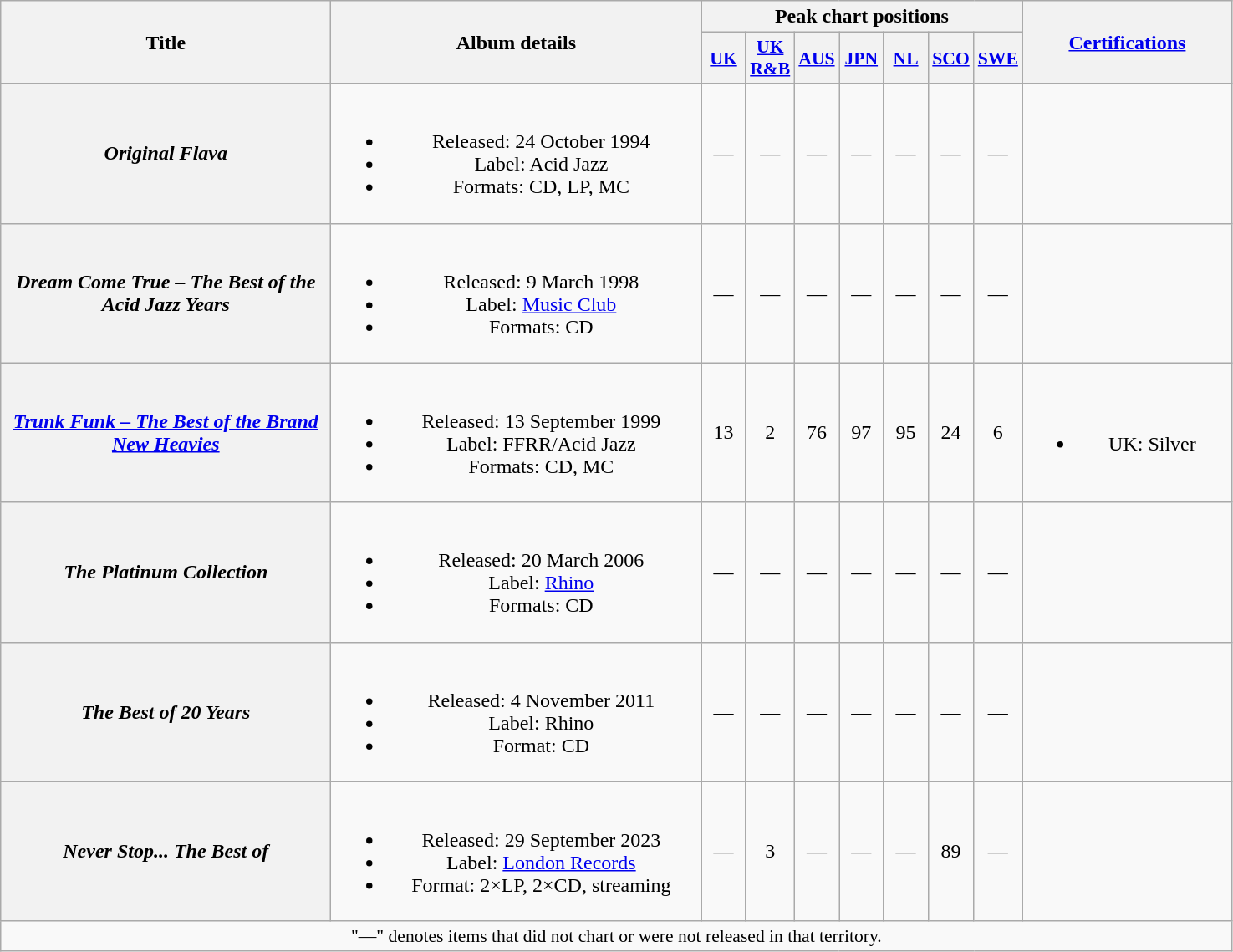<table class="wikitable plainrowheaders" style="text-align:center;">
<tr>
<th scope="col" rowspan="2" style="width:16em;">Title</th>
<th scope="col" rowspan="2" style="width:18em;">Album details</th>
<th scope="col" colspan="7">Peak chart positions</th>
<th scope="col" rowspan="2" style="width:10em;"><a href='#'>Certifications</a></th>
</tr>
<tr>
<th style="width:2em;font-size:90%;"><a href='#'>UK</a><br></th>
<th style="width:2em;font-size:90%;"><a href='#'>UK<br>R&B</a><br></th>
<th style="width:2em;font-size:90%;"><a href='#'>AUS</a><br></th>
<th style="width:2em;font-size:90%;"><a href='#'>JPN</a><br></th>
<th style="width:2em;font-size:90%;"><a href='#'>NL</a><br></th>
<th style="width:2em;font-size:90%;"><a href='#'>SCO</a><br></th>
<th style="width:2em;font-size:90%;"><a href='#'>SWE</a><br></th>
</tr>
<tr>
<th scope="row"><em>Original Flava</em></th>
<td><br><ul><li>Released: 24 October 1994</li><li>Label: Acid Jazz</li><li>Formats: CD, LP, MC</li></ul></td>
<td>—</td>
<td>—</td>
<td>—</td>
<td>—</td>
<td>—</td>
<td>—</td>
<td>—</td>
<td></td>
</tr>
<tr>
<th scope="row"><em>Dream Come True – The Best of the Acid Jazz Years</em></th>
<td><br><ul><li>Released: 9 March 1998</li><li>Label: <a href='#'>Music Club</a></li><li>Formats: CD</li></ul></td>
<td>—</td>
<td>—</td>
<td>—</td>
<td>—</td>
<td>—</td>
<td>—</td>
<td>—</td>
<td></td>
</tr>
<tr>
<th scope="row"><em><a href='#'>Trunk Funk – The Best of the Brand New Heavies</a></em></th>
<td><br><ul><li>Released: 13 September 1999</li><li>Label: FFRR/Acid Jazz</li><li>Formats: CD, MC</li></ul></td>
<td>13</td>
<td>2</td>
<td>76</td>
<td>97</td>
<td>95</td>
<td>24</td>
<td>6</td>
<td><br><ul><li>UK: Silver</li></ul></td>
</tr>
<tr>
<th scope="row"><em>The Platinum Collection</em></th>
<td><br><ul><li>Released: 20 March 2006</li><li>Label: <a href='#'>Rhino</a></li><li>Formats: CD</li></ul></td>
<td>—</td>
<td>—</td>
<td>—</td>
<td>—</td>
<td>—</td>
<td>—</td>
<td>—</td>
<td></td>
</tr>
<tr>
<th scope="row"><em>The Best of 20 Years</em></th>
<td><br><ul><li>Released: 4 November 2011</li><li>Label: Rhino</li><li>Format: CD</li></ul></td>
<td>—</td>
<td>—</td>
<td>—</td>
<td>—</td>
<td>—</td>
<td>—</td>
<td>—</td>
<td></td>
</tr>
<tr>
<th scope="row"><em>Never Stop... The Best of</em></th>
<td><br><ul><li>Released: 29 September 2023</li><li>Label: <a href='#'>London Records</a></li><li>Format: 2×LP, 2×CD, streaming</li></ul></td>
<td>—</td>
<td>3</td>
<td>—</td>
<td>—</td>
<td>—</td>
<td>89</td>
<td>—</td>
<td></td>
</tr>
<tr>
<td colspan="10" style="font-size:90%">"—" denotes items that did not chart or were not released in that territory.</td>
</tr>
</table>
